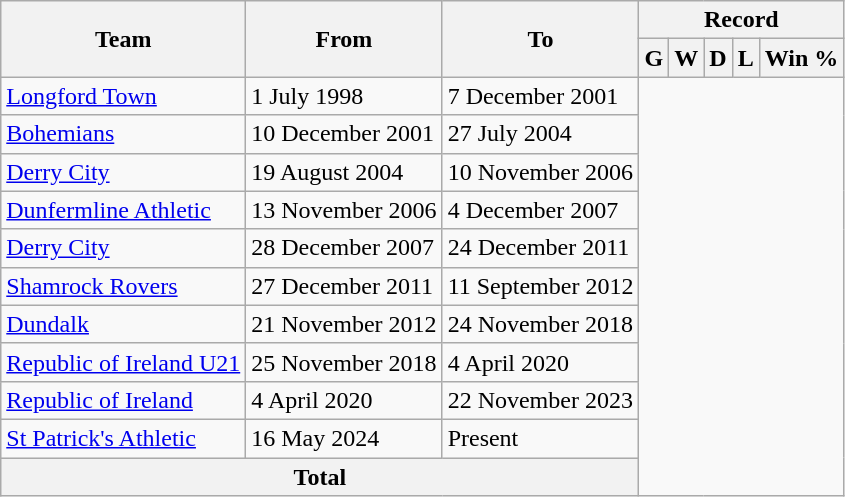<table class="wikitable" style="text-align: center">
<tr>
<th rowspan="2">Team</th>
<th rowspan="2">From</th>
<th rowspan="2">To</th>
<th colspan="5">Record</th>
</tr>
<tr>
<th>G</th>
<th>W</th>
<th>D</th>
<th>L</th>
<th>Win %</th>
</tr>
<tr>
<td align=left> <a href='#'>Longford Town</a></td>
<td align=left>1 July 1998</td>
<td align=left>7 December 2001<br></td>
</tr>
<tr>
<td align=left> <a href='#'>Bohemians</a></td>
<td align=left>10 December 2001</td>
<td align=left>27 July 2004<br></td>
</tr>
<tr>
<td align=left> <a href='#'>Derry City</a></td>
<td align=left>19 August 2004</td>
<td align=left>10 November 2006<br></td>
</tr>
<tr>
<td align=left> <a href='#'>Dunfermline Athletic</a></td>
<td align=left>13 November 2006</td>
<td align=left>4 December 2007<br></td>
</tr>
<tr>
<td align=left> <a href='#'>Derry City</a></td>
<td align=left>28 December 2007</td>
<td align=left>24 December 2011<br></td>
</tr>
<tr>
<td align=left> <a href='#'>Shamrock Rovers</a></td>
<td align=left>27 December 2011</td>
<td align=left>11 September 2012<br></td>
</tr>
<tr>
<td align=left> <a href='#'>Dundalk</a></td>
<td align=left>21 November 2012</td>
<td align=left>24 November 2018<br></td>
</tr>
<tr>
<td align=left> <a href='#'>Republic of Ireland U21</a></td>
<td align=left>25 November 2018</td>
<td align=left>4 April 2020<br></td>
</tr>
<tr>
<td align=left> <a href='#'>Republic of Ireland</a></td>
<td align=left>4 April 2020</td>
<td align=left>22 November 2023<br></td>
</tr>
<tr>
<td align=left> <a href='#'>St Patrick's Athletic</a></td>
<td align=left>16 May 2024</td>
<td align=left>Present<br></td>
</tr>
<tr>
<th colspan=3>Total<br></th>
</tr>
</table>
